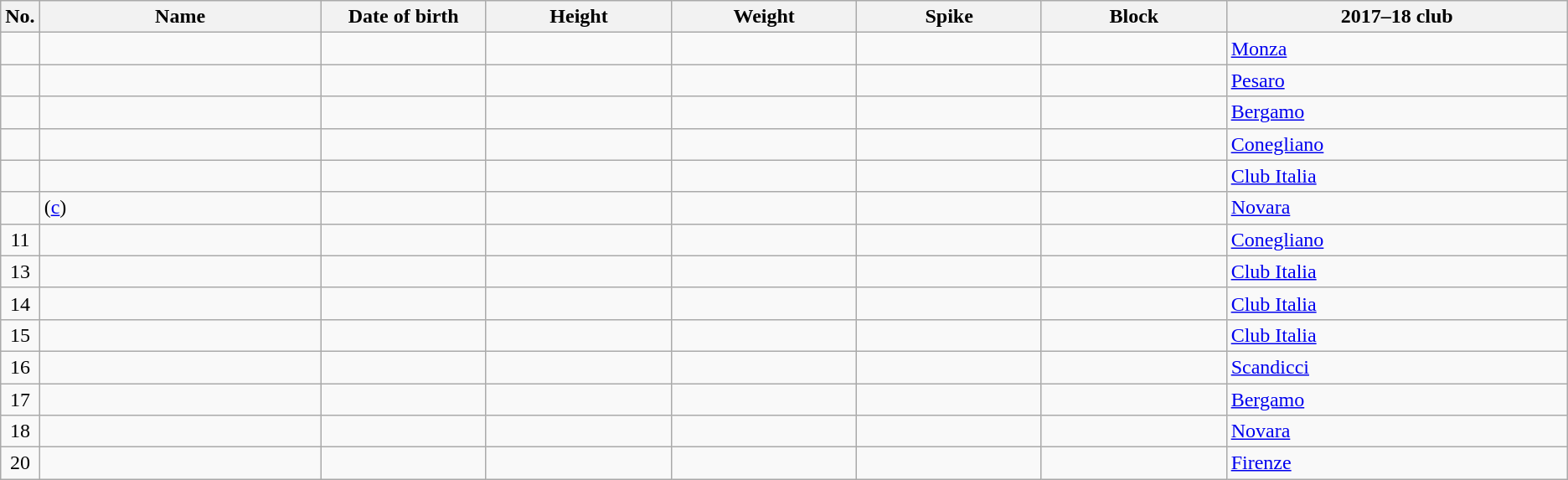<table class="wikitable sortable" style="font-size:100%; text-align:center;">
<tr>
<th>No.</th>
<th style="width:14em">Name</th>
<th style="width:8em">Date of birth</th>
<th style="width:9em">Height</th>
<th style="width:9em">Weight</th>
<th style="width:9em">Spike</th>
<th style="width:9em">Block</th>
<th style="width:17em">2017–18 club</th>
</tr>
<tr>
<td></td>
<td style="text-align:left;"></td>
<td style="text-align:right;"></td>
<td></td>
<td></td>
<td></td>
<td></td>
<td style="text-align:left;"> <a href='#'>Monza</a></td>
</tr>
<tr>
<td></td>
<td style="text-align:left;"></td>
<td style="text-align:right;"></td>
<td></td>
<td></td>
<td></td>
<td></td>
<td style="text-align:left;"> <a href='#'>Pesaro</a></td>
</tr>
<tr>
<td></td>
<td align=left></td>
<td align=right></td>
<td></td>
<td></td>
<td></td>
<td></td>
<td align=left> <a href='#'>Bergamo</a></td>
</tr>
<tr>
<td></td>
<td align=left></td>
<td align=right></td>
<td></td>
<td></td>
<td></td>
<td></td>
<td align=left> <a href='#'>Conegliano</a></td>
</tr>
<tr>
<td></td>
<td align=left></td>
<td align=right></td>
<td></td>
<td></td>
<td></td>
<td></td>
<td align=left> <a href='#'>Club Italia</a></td>
</tr>
<tr>
<td></td>
<td align=left> (<a href='#'>c</a>)</td>
<td align=right></td>
<td></td>
<td></td>
<td></td>
<td></td>
<td align=left> <a href='#'>Novara</a></td>
</tr>
<tr>
<td>11</td>
<td align=left></td>
<td align=right></td>
<td></td>
<td></td>
<td></td>
<td></td>
<td align=left> <a href='#'>Conegliano</a></td>
</tr>
<tr>
<td>13</td>
<td align=left></td>
<td align=right></td>
<td></td>
<td></td>
<td></td>
<td></td>
<td align=left> <a href='#'>Club Italia</a></td>
</tr>
<tr>
<td>14</td>
<td align=left></td>
<td align=right></td>
<td></td>
<td></td>
<td></td>
<td></td>
<td align=left> <a href='#'>Club Italia</a></td>
</tr>
<tr>
<td>15</td>
<td align=left></td>
<td align=right></td>
<td></td>
<td></td>
<td></td>
<td></td>
<td align=left> <a href='#'>Club Italia</a></td>
</tr>
<tr>
<td>16</td>
<td align=left></td>
<td align=right></td>
<td></td>
<td></td>
<td></td>
<td></td>
<td align=left> <a href='#'>Scandicci</a></td>
</tr>
<tr>
<td>17</td>
<td align=left></td>
<td align=right></td>
<td></td>
<td></td>
<td></td>
<td></td>
<td align=left> <a href='#'>Bergamo</a></td>
</tr>
<tr>
<td>18</td>
<td align=left></td>
<td align=right></td>
<td></td>
<td></td>
<td></td>
<td></td>
<td align=left> <a href='#'>Novara</a></td>
</tr>
<tr>
<td>20</td>
<td align=left></td>
<td align=right></td>
<td></td>
<td></td>
<td></td>
<td></td>
<td align=left> <a href='#'>Firenze</a></td>
</tr>
</table>
